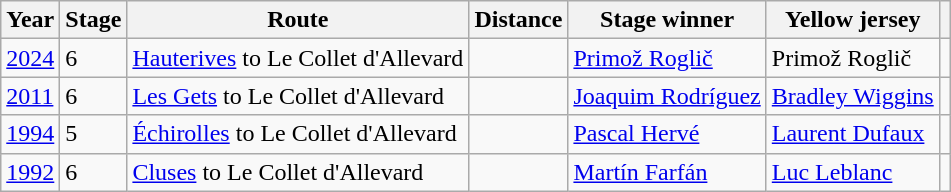<table class="wikitable">
<tr>
<th>Year</th>
<th>Stage</th>
<th>Route</th>
<th>Distance</th>
<th>Stage winner</th>
<th>Yellow jersey</th>
<th></th>
</tr>
<tr>
<td><a href='#'>2024</a></td>
<td>6</td>
<td><a href='#'>Hauterives</a> to Le Collet d'Allevard</td>
<td></td>
<td><a href='#'>Primož Roglič</a></td>
<td>Primož Roglič</td>
<td></td>
</tr>
<tr>
<td><a href='#'>2011</a></td>
<td>6</td>
<td><a href='#'>Les Gets</a> to Le Collet d'Allevard</td>
<td></td>
<td><a href='#'>Joaquim Rodríguez</a></td>
<td><a href='#'>Bradley Wiggins</a></td>
<td></td>
</tr>
<tr>
<td><a href='#'>1994</a></td>
<td>5</td>
<td><a href='#'>Échirolles</a> to Le Collet d'Allevard</td>
<td></td>
<td><a href='#'>Pascal Hervé</a></td>
<td><a href='#'>Laurent Dufaux</a></td>
<td></td>
</tr>
<tr>
<td><a href='#'>1992</a></td>
<td>6</td>
<td><a href='#'>Cluses</a> to Le Collet d'Allevard</td>
<td></td>
<td><a href='#'>Martín Farfán</a></td>
<td><a href='#'>Luc Leblanc</a></td>
<td></td>
</tr>
</table>
